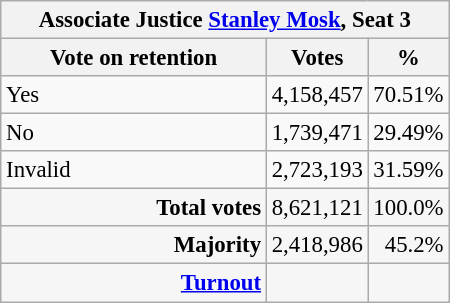<table class="wikitable" style="font-size: 95%; clear:both">
<tr>
<th colspan=7>Associate Justice <a href='#'>Stanley Mosk</a>, Seat 3</th>
</tr>
<tr>
<th style="width: 170px">Vote on retention</th>
<th style="width: 50px">Votes</th>
<th style="width: 40px">%</th>
</tr>
<tr>
<td>Yes</td>
<td align="right">4,158,457</td>
<td align="right">70.51%</td>
</tr>
<tr>
<td>No</td>
<td align="right">1,739,471</td>
<td align="right">29.49%</td>
</tr>
<tr>
<td>Invalid</td>
<td align="right">2,723,193</td>
<td align="right">31.59%</td>
</tr>
<tr style="background-color:#F6F6F6">
<td colspan="1" align="right"><strong>Total votes</strong></td>
<td align="right">8,621,121</td>
<td align="right">100.0%</td>
</tr>
<tr style="background-color:#F6F6F6">
<td colspan="1" style="text-align: right; margin-right: 0.5em"><strong>Majority</strong></td>
<td style="text-align: right; margin-right: 0.5em">2,418,986</td>
<td style="text-align: right; margin-right: 0.5em">45.2%</td>
</tr>
<tr style="background-color:#F6F6F6">
<td colspan="1" style="text-align: right; margin-right: 0.5em"><strong><a href='#'>Turnout</a></strong></td>
<td style="text-align: right; margin-right: 0.5em"></td>
<td style="text-align: right; margin-right: 0.5em"></td>
</tr>
</table>
